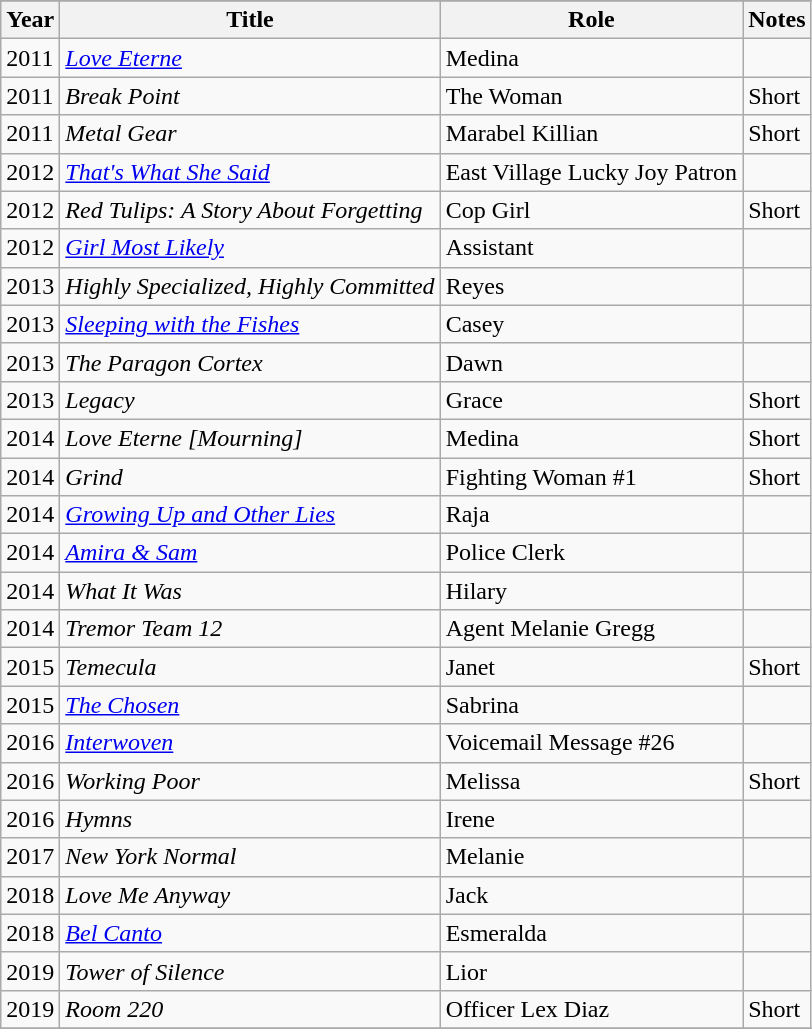<table class="wikitable sortable">
<tr>
</tr>
<tr>
<th scope="col">Year</th>
<th scope="col">Title</th>
<th scope="col">Role</th>
<th scope="col" class="unsortable">Notes</th>
</tr>
<tr>
<td>2011</td>
<td><em><a href='#'>Love Eterne</a></em></td>
<td>Medina</td>
<td></td>
</tr>
<tr>
<td>2011</td>
<td><em>Break Point</em></td>
<td>The Woman</td>
<td>Short</td>
</tr>
<tr>
<td>2011</td>
<td><em>Metal Gear</em></td>
<td>Marabel Killian</td>
<td>Short</td>
</tr>
<tr>
<td>2012</td>
<td><em><a href='#'>That's What She Said</a></em></td>
<td>East Village Lucky Joy Patron</td>
<td></td>
</tr>
<tr>
<td>2012</td>
<td><em>Red Tulips: A Story About Forgetting</em></td>
<td>Cop Girl</td>
<td>Short</td>
</tr>
<tr>
<td>2012</td>
<td><em><a href='#'>Girl Most Likely</a></em></td>
<td>Assistant</td>
<td></td>
</tr>
<tr>
<td>2013</td>
<td><em>Highly Specialized, Highly Committed</em></td>
<td>Reyes</td>
<td></td>
</tr>
<tr>
<td>2013</td>
<td><em><a href='#'>Sleeping with the Fishes</a></em></td>
<td>Casey</td>
<td></td>
</tr>
<tr>
<td>2013</td>
<td><em>The Paragon Cortex</em></td>
<td>Dawn</td>
<td></td>
</tr>
<tr>
<td>2013</td>
<td><em>Legacy</em></td>
<td>Grace</td>
<td>Short</td>
</tr>
<tr>
<td>2014</td>
<td><em>Love Eterne [Mourning]</em></td>
<td>Medina</td>
<td>Short</td>
</tr>
<tr>
<td>2014</td>
<td><em>Grind</em></td>
<td>Fighting Woman #1</td>
<td>Short</td>
</tr>
<tr>
<td>2014</td>
<td><em><a href='#'>Growing Up and Other Lies</a></em></td>
<td>Raja</td>
<td></td>
</tr>
<tr>
<td>2014</td>
<td><em><a href='#'>Amira & Sam</a></em></td>
<td>Police Clerk</td>
<td></td>
</tr>
<tr>
<td>2014</td>
<td><em>What It Was</em></td>
<td>Hilary</td>
<td></td>
</tr>
<tr>
<td>2014</td>
<td><em>Tremor Team 12</em></td>
<td>Agent Melanie Gregg</td>
<td></td>
</tr>
<tr>
<td>2015</td>
<td><em>Temecula</em></td>
<td>Janet</td>
<td>Short</td>
</tr>
<tr>
<td>2015</td>
<td><em><a href='#'>The Chosen</a></em></td>
<td>Sabrina</td>
<td></td>
</tr>
<tr>
<td>2016</td>
<td><em><a href='#'>Interwoven</a></em></td>
<td>Voicemail Message #26</td>
<td></td>
</tr>
<tr>
<td>2016</td>
<td><em>Working Poor</em></td>
<td>Melissa</td>
<td>Short</td>
</tr>
<tr>
<td>2016</td>
<td><em>Hymns</em></td>
<td>Irene</td>
<td></td>
</tr>
<tr>
<td>2017</td>
<td><em>New York Normal</em></td>
<td>Melanie</td>
<td></td>
</tr>
<tr>
<td>2018</td>
<td><em>Love Me Anyway</em></td>
<td>Jack</td>
<td></td>
</tr>
<tr>
<td>2018</td>
<td><em><a href='#'>Bel Canto</a></em></td>
<td>Esmeralda</td>
<td></td>
</tr>
<tr>
<td>2019</td>
<td><em>Tower of Silence</em></td>
<td>Lior</td>
<td></td>
</tr>
<tr>
<td>2019</td>
<td><em>Room 220</em></td>
<td>Officer Lex Diaz</td>
<td>Short</td>
</tr>
<tr>
</tr>
</table>
